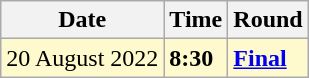<table class="wikitable">
<tr>
<th>Date</th>
<th>Time</th>
<th>Round</th>
</tr>
<tr style=background:lemonchiffon>
<td>20 August 2022</td>
<td><strong>8:30</strong></td>
<td><strong><a href='#'>Final</a></strong></td>
</tr>
</table>
